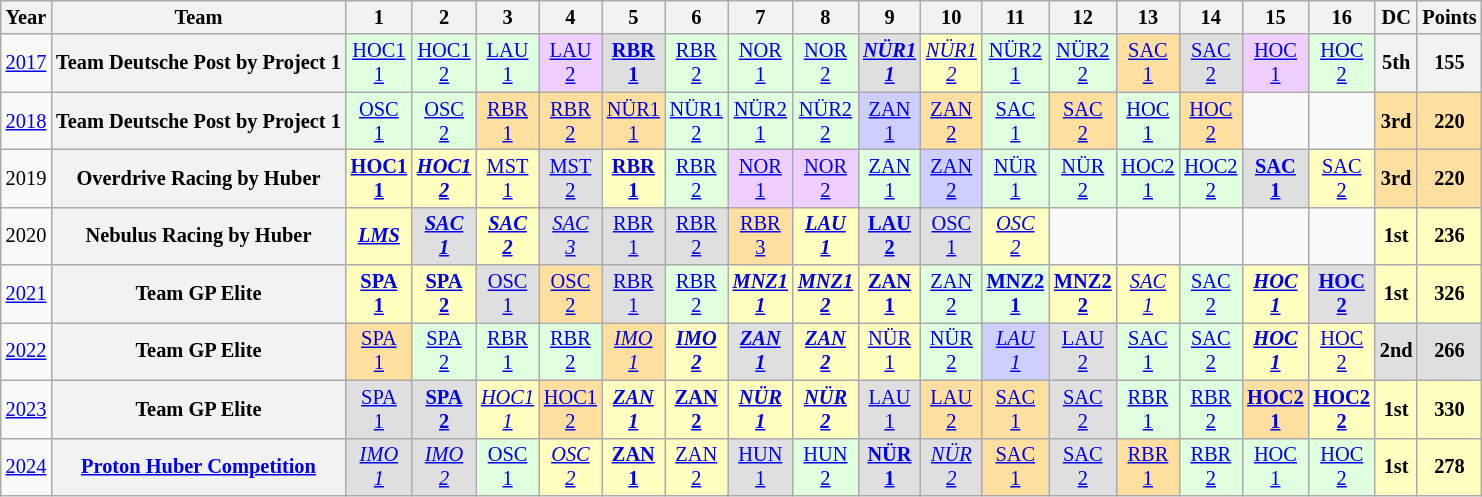<table class="wikitable" style="text-align:center; font-size:85%">
<tr>
<th>Year</th>
<th>Team</th>
<th>1</th>
<th>2</th>
<th>3</th>
<th>4</th>
<th>5</th>
<th>6</th>
<th>7</th>
<th>8</th>
<th>9</th>
<th>10</th>
<th>11</th>
<th>12</th>
<th>13</th>
<th>14</th>
<th>15</th>
<th>16</th>
<th>DC</th>
<th>Points</th>
</tr>
<tr>
<td><a href='#'>2017</a></td>
<th>Team Deutsche Post by Project 1</th>
<td style="background:#DFFFDF;"><a href='#'>HOC1<br>1</a><br></td>
<td style="background:#DFFFDF;"><a href='#'>HOC1<br>2</a><br></td>
<td style="background:#DFFFDF;"><a href='#'>LAU<br>1</a><br></td>
<td style="background:#EFCFFF;"><a href='#'>LAU<br>2</a><br></td>
<td style="background:#DFDFDF;"><strong><a href='#'>RBR<br>1</a></strong><br></td>
<td style="background:#DFFFDF;"><a href='#'>RBR<br>2</a><br></td>
<td style="background:#DFFFDF;"><a href='#'>NOR<br>1</a><br></td>
<td style="background:#DFFFDF;"><a href='#'>NOR<br>2</a><br></td>
<td style="background:#DFDFDF;"><strong><em><a href='#'>NÜR1<br>1</a></em></strong><br></td>
<td style="background:#FFFFBF;"><em><a href='#'>NÜR1<br>2</a></em><br></td>
<td style="background:#DFFFDF;"><a href='#'>NÜR2<br>1</a><br></td>
<td style="background:#DFFFDF;"><a href='#'>NÜR2<br>2</a><br></td>
<td style="background:#FFDF9F;"><a href='#'>SAC<br>1</a><br></td>
<td style="background:#DFDFDF;"><a href='#'>SAC<br>2</a><br></td>
<td style="background:#EFCFFF;"><a href='#'>HOC<br>1</a><br></td>
<td style="background:#DFFFDF;"><a href='#'>HOC<br>2</a><br></td>
<th>5th</th>
<th>155</th>
</tr>
<tr>
<td><a href='#'>2018</a></td>
<th>Team Deutsche Post by Project 1</th>
<td style="background:#DFFFDF;"><a href='#'>OSC<br>1</a><br></td>
<td style="background:#DFFFDF;"><a href='#'>OSC<br>2</a><br></td>
<td style="background:#FFDF9F;"><a href='#'>RBR<br>1</a><br></td>
<td style="background:#FFDF9F;"><a href='#'>RBR<br>2</a><br></td>
<td style="background:#FFDF9F;"><a href='#'>NÜR1<br>1</a><br></td>
<td style="background:#DFFFDF;"><a href='#'>NÜR1<br>2</a><br></td>
<td style="background:#DFFFDF;"><a href='#'>NÜR2<br>1</a><br></td>
<td style="background:#DFFFDF;"><a href='#'>NÜR2<br>2</a><br></td>
<td style="background:#CFCFFF;"><a href='#'>ZAN<br>1</a><br></td>
<td style="background:#FFDF9F;"><a href='#'>ZAN<br>2</a><br></td>
<td style="background:#DFFFDF;"><a href='#'>SAC<br>1</a><br></td>
<td style="background:#FFDF9F;"><a href='#'>SAC<br>2</a><br></td>
<td style="background:#DFFFDF;"><a href='#'>HOC<br>1</a><br></td>
<td style="background:#FFDF9F;"><a href='#'>HOC<br>2</a><br></td>
<td></td>
<td></td>
<th style="background:#FFDF9F;">3rd</th>
<th style="background:#FFDF9F;">220</th>
</tr>
<tr>
<td>2019</td>
<th>Overdrive Racing by Huber</th>
<td style="background:#FFFFBF;"><strong><a href='#'>HOC1<br>1</a></strong><br></td>
<td style="background:#FFFFBF;"><strong><em><a href='#'>HOC1<br>2</a></em></strong><br></td>
<td style="background:#FFFFBF;"><a href='#'>MST<br>1</a><br></td>
<td style="background:#DFDFDF;"><a href='#'>MST<br>2</a><br></td>
<td style="background:#FFFFBF;"><strong><a href='#'>RBR<br>1</a></strong><br></td>
<td style="background:#DFFFDF;"><a href='#'>RBR<br>2</a><br></td>
<td style="background:#EFCFFF;"><a href='#'>NOR<br>1</a><br></td>
<td style="background:#EFCFFF;"><a href='#'>NOR<br>2</a><br></td>
<td style="background:#DFFFDF;"><a href='#'>ZAN<br>1</a><br></td>
<td style="background:#CFCFFF;"><a href='#'>ZAN<br>2</a><br></td>
<td style="background:#DFFFDF;"><a href='#'>NÜR<br>1</a><br></td>
<td style="background:#DFFFDF;"><a href='#'>NÜR<br>2</a><br></td>
<td style="background:#DFFFDF;"><a href='#'>HOC2<br>1</a><br></td>
<td style="background:#DFFFDF;"><a href='#'>HOC2<br>2</a><br></td>
<td style="background:#DFDFDF;"><strong><a href='#'>SAC<br>1</a></strong><br></td>
<td style="background:#FFFFBF;"><a href='#'>SAC<br>2</a><br></td>
<th style="background:#FFDF9F;">3rd</th>
<th style="background:#FFDF9F;">220</th>
</tr>
<tr>
<td>2020</td>
<th>Nebulus Racing by Huber</th>
<td style="background:#FFFFBF;"><strong><em><a href='#'>LMS</a></em></strong><br></td>
<td style="background:#DFDFDF;"><strong><em><a href='#'>SAC<br>1</a></em></strong><br></td>
<td style="background:#FFFFBF;"><strong><em><a href='#'>SAC<br>2</a></em></strong><br></td>
<td style="background:#DFDFDF;"><em><a href='#'>SAC<br>3</a></em><br></td>
<td style="background:#DFDFDF;"><a href='#'>RBR<br>1</a><br></td>
<td style="background:#DFDFDF;"><a href='#'>RBR<br>2</a><br></td>
<td style="background:#FFDF9F;"><a href='#'>RBR<br>3</a><br></td>
<td style="background:#FFFFBF;"><strong><em><a href='#'>LAU<br>1</a></em></strong><br></td>
<td style="background:#DFDFDF;"><strong><a href='#'>LAU<br>2</a></strong><br></td>
<td style="background:#DFDFDF;"><a href='#'>OSC<br>1</a><br></td>
<td style="background:#FFFFBF;"><em><a href='#'>OSC<br>2</a></em><br></td>
<td></td>
<td></td>
<td></td>
<td></td>
<td></td>
<th style="background:#FFFFBF;">1st</th>
<th style="background:#FFFFBF;">236</th>
</tr>
<tr>
<td><a href='#'>2021</a></td>
<th>Team GP Elite</th>
<td style="background:#FFFFBF;"><strong><a href='#'>SPA<br>1</a></strong><br></td>
<td style="background:#FFFFBF;"><strong><a href='#'>SPA<br>2</a></strong><br></td>
<td style="background:#DFDFDF;"><a href='#'>OSC<br>1</a><br></td>
<td style="background:#FFDF9F;"><a href='#'>OSC<br>2</a><br></td>
<td style="background:#DFDFDF;"><a href='#'>RBR<br>1</a><br></td>
<td style="background:#DFFFDF;"><a href='#'>RBR<br>2</a><br></td>
<td style="background:#FFFFBF;"><strong><em><a href='#'>MNZ1<br>1</a></em></strong><br></td>
<td style="background:#FFFFBF;"><strong><em><a href='#'>MNZ1<br>2</a></em></strong><br></td>
<td style="background:#FFFFBF;"><strong><a href='#'>ZAN<br>1</a></strong><br></td>
<td style="background:#DFFFDF;"><a href='#'>ZAN<br>2</a><br></td>
<td style="background:#DFFFDF;"><strong><a href='#'>MNZ2<br>1</a></strong><br></td>
<td style="background:#FFFFBF;"><strong><a href='#'>MNZ2<br>2</a></strong><br></td>
<td style="background:#FFFFBF;"><em><a href='#'>SAC<br>1</a></em><br></td>
<td style="background:#DFFFDF;"><a href='#'>SAC<br>2</a><br></td>
<td style="background:#FFFFBF;"><strong><em><a href='#'>HOC<br>1</a></em></strong><br></td>
<td style="background:#DFDFDF;"><strong><a href='#'>HOC<br>2</a></strong><br></td>
<th style="background:#FFFFBF;">1st</th>
<th style="background:#FFFFBF;">326</th>
</tr>
<tr>
<td><a href='#'>2022</a></td>
<th>Team GP Elite</th>
<td style="background:#FFDF9F;"><a href='#'>SPA<br>1</a><br></td>
<td style="background:#DFFFDF;"><a href='#'>SPA<br>2</a><br></td>
<td style="background:#DFFFDF;"><a href='#'>RBR<br>1</a><br></td>
<td style="background:#DFFFDF;"><a href='#'>RBR<br>2</a><br></td>
<td style="background:#FFDF9F;"><em><a href='#'>IMO<br>1</a></em><br></td>
<td style="background:#FFFFBF;"><strong><em><a href='#'>IMO<br>2</a></em></strong><br></td>
<td style="background:#DFDFDF;"><strong><em><a href='#'>ZAN<br>1</a></em></strong><br></td>
<td style="background:#FFFFBF;"><strong><em><a href='#'>ZAN<br>2</a></em></strong><br></td>
<td style="background:#FFFFBF;"><a href='#'>NÜR<br>1</a><br></td>
<td style="background:#DFFFDF;"><a href='#'>NÜR<br>2</a><br></td>
<td style="background:#CFCFFF;"><em><a href='#'>LAU<br>1</a></em><br></td>
<td style="background:#DFDFDF;"><a href='#'>LAU<br>2</a><br></td>
<td style="background:#DFFFDF;"><a href='#'>SAC<br>1</a><br></td>
<td style="background:#DFFFDF;"><a href='#'>SAC<br>2</a><br></td>
<td style="background:#FFFFBF;"><strong><em><a href='#'>HOC<br>1</a></em></strong><br></td>
<td style="background:#FFFFBF;"><a href='#'>HOC<br>2</a><br></td>
<th style="background:#DFDFDF;">2nd</th>
<th style="background:#DFDFDF;">266</th>
</tr>
<tr>
<td><a href='#'>2023</a></td>
<th>Team GP Elite</th>
<td style="background:#DFDFDF;"><a href='#'>SPA<br>1</a><br></td>
<td style="background:#DFDFDF;"><strong><a href='#'>SPA<br>2</a></strong><br></td>
<td style="background:#FFFFBF;"><em><a href='#'>HOC1<br>1</a></em><br></td>
<td style="background:#FFDF9F;"><a href='#'>HOC1<br>2</a><br></td>
<td style="background:#FFFFBF;"><strong><em><a href='#'>ZAN<br>1</a></em></strong><br></td>
<td style="background:#FFFFBF;"><strong><a href='#'>ZAN<br>2</a></strong><br></td>
<td style="background:#FFFFBF;"><strong><em><a href='#'>NÜR<br>1</a></em></strong><br></td>
<td style="background:#FFFFBF;"><strong><em><a href='#'>NÜR<br>2</a></em></strong><br></td>
<td style="background:#DFDFDF;"><a href='#'>LAU<br>1</a><br></td>
<td style="background:#FFDF9F;"><a href='#'>LAU<br>2</a><br></td>
<td style="background:#FFDF9F;"><a href='#'>SAC<br>1</a><br></td>
<td style="background:#DFDFDF;"><a href='#'>SAC<br>2</a><br></td>
<td style="background:#DFFFDF;"><a href='#'>RBR<br>1</a><br></td>
<td style="background:#DFFFDF;"><a href='#'>RBR<br>2</a><br></td>
<td style="background:#FFDF9F;"><strong><a href='#'>HOC2<br>1</a></strong><br></td>
<td style="background:#FFFFBF;"><strong><a href='#'>HOC2<br>2</a></strong><br></td>
<th style="background:#FFFFBF;">1st</th>
<th style="background:#FFFFBF;">330</th>
</tr>
<tr>
<td><a href='#'>2024</a></td>
<th><a href='#'>Proton Huber Competition</a></th>
<td style="background:#DFDFDF;"><em><a href='#'>IMO<br>1</a></em><br></td>
<td style="background:#DFDFDF;"><em><a href='#'>IMO<br>2</a></em><br></td>
<td style="background:#DFFFDF;"><a href='#'>OSC<br>1</a><br></td>
<td style="background:#FFFFBF;"><em><a href='#'>OSC<br>2</a></em><br></td>
<td style="background:#FFFFBF;"><strong><a href='#'>ZAN<br>1</a></strong><br></td>
<td style="background:#FFFFBF;"><a href='#'>ZAN<br>2</a><br></td>
<td style="background:#DFDFDF;"><a href='#'>HUN<br>1</a><br></td>
<td style="background:#DFFFDF;"><a href='#'>HUN<br>2</a><br></td>
<td style="background:#DFDFDF;"><strong><a href='#'>NÜR<br>1</a></strong><br></td>
<td style="background:#DFDFDF;"><em><a href='#'>NÜR<br>2</a></em><br></td>
<td style="background:#FFDF9F;"><a href='#'>SAC<br>1</a><br></td>
<td style="background:#DFDFDF;"><a href='#'>SAC<br>2</a><br></td>
<td style="background:#FFDF9F;"><a href='#'>RBR<br>1</a><br></td>
<td style="background:#DFFFDF;"><a href='#'>RBR<br>2</a><br></td>
<td style="background:#DFFFDF;"><a href='#'>HOC<br>1</a><br></td>
<td style="background:#DFFFDF;"><a href='#'>HOC<br>2</a><br></td>
<th style="background:#FFFFBF;">1st</th>
<th style="background:#FFFFBF;">278</th>
</tr>
</table>
